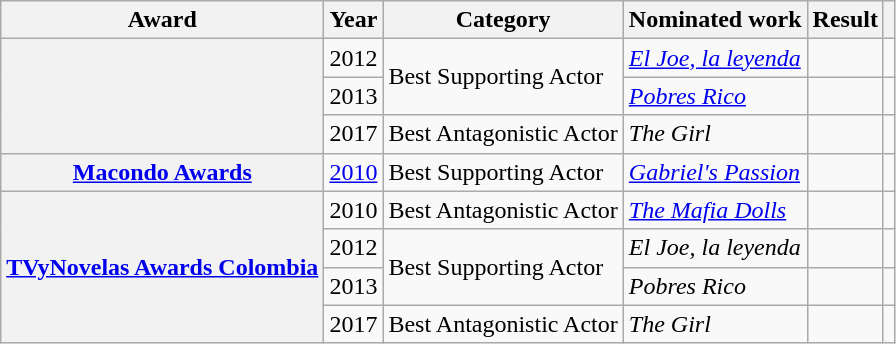<table class="wikitable sortable plainrowheaders">
<tr>
<th scope="col">Award</th>
<th scope="col">Year</th>
<th scope="col">Category</th>
<th scope="col">Nominated work</th>
<th scope="col">Result</th>
<th scope="col" class="unsortable"></th>
</tr>
<tr>
<th scope="row" rowspan="3"></th>
<td>2012</td>
<td rowspan="2">Best Supporting Actor</td>
<td><em><a href='#'>El Joe, la leyenda</a></em></td>
<td></td>
<td></td>
</tr>
<tr>
<td>2013</td>
<td><em><a href='#'>Pobres Rico</a></em></td>
<td></td>
<td></td>
</tr>
<tr>
<td>2017</td>
<td>Best Antagonistic Actor</td>
<td><em>The Girl</em></td>
<td></td>
<td></td>
</tr>
<tr>
<th scope="row"><a href='#'>Macondo Awards</a></th>
<td><a href='#'>2010</a></td>
<td>Best Supporting Actor</td>
<td><em><a href='#'>Gabriel's Passion</a></em></td>
<td></td>
<td></td>
</tr>
<tr>
<th scope="row" rowspan="4"><a href='#'>TVyNovelas Awards Colombia</a></th>
<td>2010</td>
<td>Best Antagonistic Actor</td>
<td><em><a href='#'>The Mafia Dolls</a></em></td>
<td></td>
<td></td>
</tr>
<tr>
<td>2012</td>
<td rowspan="2">Best Supporting Actor</td>
<td><em>El Joe, la leyenda</em></td>
<td></td>
<td></td>
</tr>
<tr>
<td>2013</td>
<td><em>Pobres Rico</em></td>
<td></td>
<td></td>
</tr>
<tr>
<td>2017</td>
<td>Best Antagonistic Actor</td>
<td><em>The Girl</em></td>
<td></td>
<td></td>
</tr>
</table>
